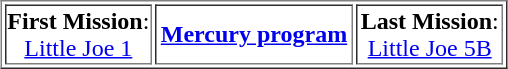<table border="1" align="center">
<tr>
<td width="30%" align="center"><strong>First Mission</strong>:<br><a href='#'>Little Joe 1</a></td>
<td width="40%" align="center"><strong><a href='#'>Mercury program</a></strong></td>
<td width="30%" align="center"><strong>Last Mission</strong>:<br><a href='#'>Little Joe 5B</a></td>
</tr>
</table>
